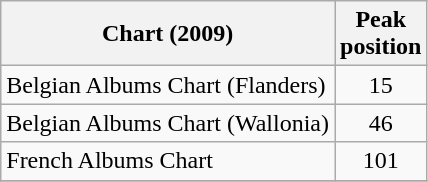<table class="wikitable">
<tr>
<th>Chart (2009)</th>
<th>Peak<br>position</th>
</tr>
<tr>
<td align="left">Belgian Albums Chart (Flanders)</td>
<td align="center">15</td>
</tr>
<tr>
<td align="left">Belgian Albums Chart (Wallonia)</td>
<td align="center">46</td>
</tr>
<tr>
<td align="left">French Albums Chart</td>
<td align="center">101</td>
</tr>
<tr>
</tr>
</table>
